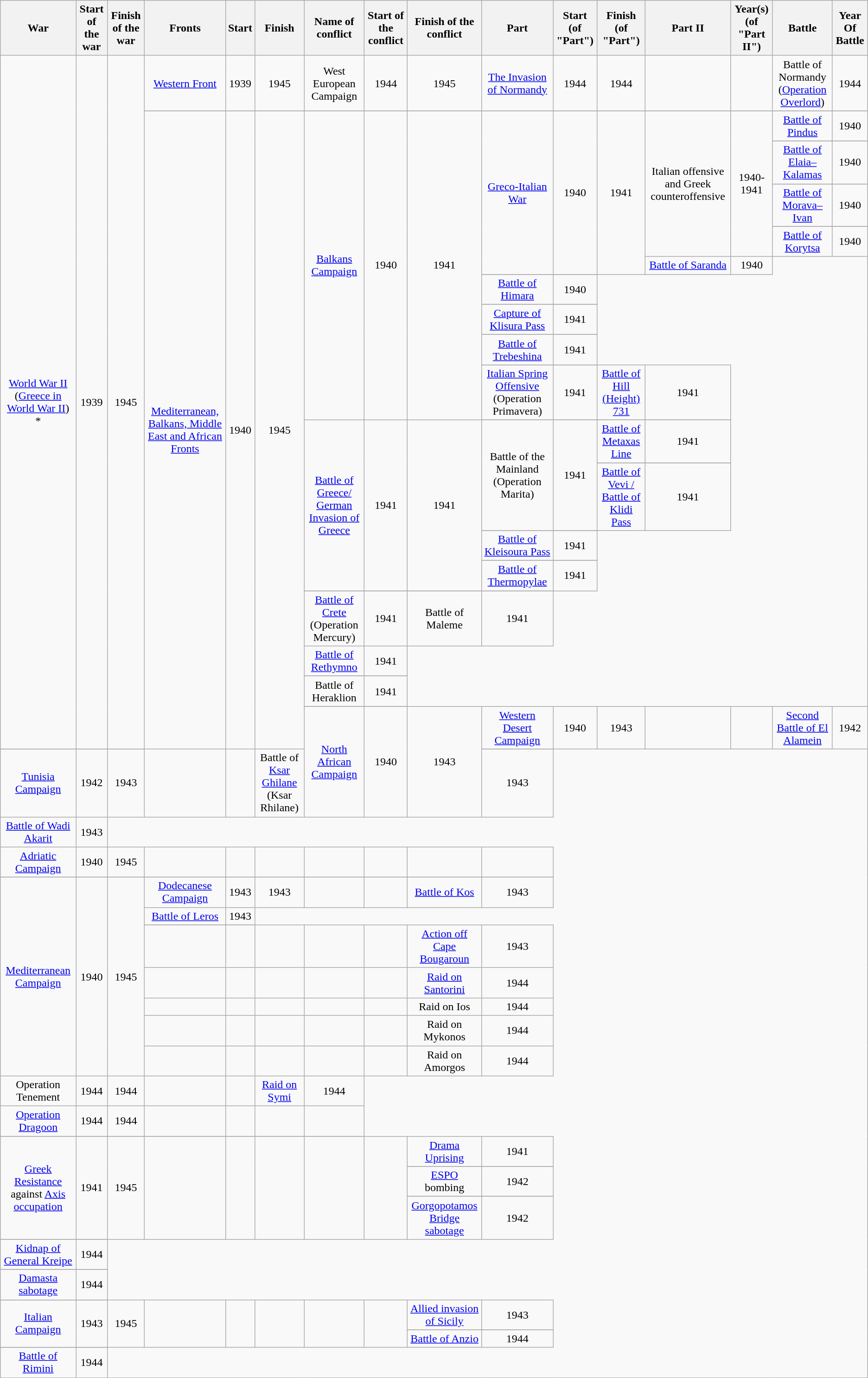<table class="wikitable" style="text-align:center">
<tr>
<th class="unsortable">War</th>
<th class="unsortable">Start of the war</th>
<th class="unsortable">Finish of the war</th>
<th class="unsortable">Fronts</th>
<th class="unsortable">Start</th>
<th class="unsortable">Finish</th>
<th class="unsortable">Name of conflict</th>
<th>Start of the conflict</th>
<th>Finish of the conflict</th>
<th class="unsortable">Part</th>
<th class="unsortable">Start (of "Part")</th>
<th class="unsortable">Finish (of "Part")</th>
<th class="unsortable">Part II</th>
<th class="unsortable">Year(s) (of "Part II")</th>
<th class="unsortable">Battle</th>
<th>Year Of Battle</th>
</tr>
<tr>
<td rowspan=41><a href='#'>World War II</a> (<a href='#'>Greece in World War II</a>) <span> * </span></td>
<td rowspan=41>1939</td>
<td rowspan=41>1945</td>
<td><a href='#'>Western Front</a></td>
<td>1939</td>
<td>1945</td>
<td>West European Campaign</td>
<td>1944</td>
<td>1945</td>
<td><a href='#'>The Invasion of Normandy</a></td>
<td>1944</td>
<td>1944</td>
<td></td>
<td></td>
<td>Battle of Normandy (<a href='#'>Operation Overlord</a>)</td>
<td>1944</td>
</tr>
<tr>
</tr>
<tr>
<td rowspan=40><a href='#'>Mediterranean, Balkans, Middle East and African Fronts</a></td>
<td rowspan=40>1940</td>
<td rowspan=40>1945</td>
</tr>
<tr>
</tr>
<tr>
<td rowspan=18><a href='#'>Balkans Campaign</a></td>
<td rowspan=18>1940</td>
<td rowspan=18>1941</td>
<td rowspan=9><a href='#'>Greco-Italian War</a></td>
<td rowspan=9>1940</td>
<td rowspan=9>1941</td>
<td rowspan=8>Italian offensive and Greek counteroffensive</td>
<td rowspan=8>1940-1941</td>
<td><a href='#'>Battle of Pindus</a></td>
<td>1940</td>
</tr>
<tr>
</tr>
<tr>
<td><a href='#'>Battle of Elaia–Kalamas</a></td>
<td>1940</td>
</tr>
<tr>
</tr>
<tr>
<td><a href='#'>Battle of Morava–Ivan</a></td>
<td>1940</td>
</tr>
<tr>
</tr>
<tr>
<td><a href='#'>Battle of Korytsa</a></td>
<td>1940</td>
</tr>
<tr>
</tr>
<tr>
<td><a href='#'>Battle of Saranda</a></td>
<td>1940</td>
</tr>
<tr>
</tr>
<tr>
<td><a href='#'>Battle of Himara</a></td>
<td>1940</td>
</tr>
<tr>
</tr>
<tr>
<td><a href='#'>Capture of Klisura Pass</a></td>
<td>1941</td>
</tr>
<tr>
</tr>
<tr>
<td><a href='#'>Battle of Trebeshina</a></td>
<td>1941</td>
</tr>
<tr>
</tr>
<tr>
<td><a href='#'>Italian Spring Offensive</a> (Operation Primavera)</td>
<td>1941</td>
<td><a href='#'>Battle of Hill (Height) 731</a></td>
<td>1941</td>
</tr>
<tr>
</tr>
<tr>
<td rowspan=9><a href='#'>Battle of Greece/ German Invasion of Greece</a></td>
<td rowspan=9>1941</td>
<td rowspan=9>1941</td>
<td rowspan=5>Battle of the Mainland <br> (Operation Marita)</td>
<td rowspan=5>1941</td>
</tr>
<tr>
</tr>
<tr>
<td><a href='#'>Battle of Metaxas Line</a></td>
<td>1941</td>
</tr>
<tr>
</tr>
<tr>
<td><a href='#'>Battle of Vevi / Battle of Klidi Pass</a></td>
<td>1941</td>
</tr>
<tr>
</tr>
<tr>
<td><a href='#'>Battle of Kleisoura Pass</a></td>
<td>1941</td>
</tr>
<tr>
</tr>
<tr>
<td><a href='#'>Battle of Thermopylae</a></td>
<td>1941</td>
</tr>
<tr>
</tr>
<tr>
<td rowspan=4><a href='#'>Battle of Crete</a> <br> (Operation Mercury)</td>
<td rowspan=4>1941</td>
</tr>
<tr>
</tr>
<tr>
<td>Battle of Maleme</td>
<td>1941</td>
</tr>
<tr>
</tr>
<tr>
<td><a href='#'>Battle of Rethymno</a></td>
<td>1941</td>
</tr>
<tr>
</tr>
<tr>
<td>Battle of Heraklion</td>
<td>1941</td>
</tr>
<tr>
</tr>
<tr>
<td rowspan=3><a href='#'>North African Campaign</a></td>
<td rowspan=3>1940</td>
<td rowspan=3>1943</td>
<td><a href='#'>Western Desert Campaign</a></td>
<td>1940</td>
<td>1943</td>
<td></td>
<td></td>
<td><a href='#'>Second Battle of El Alamein</a></td>
<td>1942</td>
</tr>
<tr>
</tr>
<tr>
<td rowspan=2><a href='#'>Tunisia Campaign</a></td>
<td rowspan=2>1942</td>
<td rowspan=2>1943</td>
<td rowspan=2></td>
<td rowspan=2></td>
<td>Battle of <a href='#'>Ksar Ghilane</a> (Ksar Rhilane)</td>
<td>1943</td>
</tr>
<tr>
</tr>
<tr>
<td><a href='#'>Battle of Wadi Akarit</a></td>
<td>1943</td>
</tr>
<tr>
<td><a href='#'>Adriatic Campaign</a></td>
<td>1940</td>
<td>1945</td>
<td></td>
<td></td>
<td></td>
<td></td>
<td></td>
<td></td>
<td></td>
</tr>
<tr>
</tr>
<tr>
<td rowspan=9><a href='#'>Mediterranean Campaign</a></td>
<td rowspan=9>1940</td>
<td rowspan=9>1945</td>
<td rowspan=2><a href='#'>Dodecanese Campaign</a></td>
<td rowspan=2>1943</td>
<td rowspan=2>1943</td>
<td rowspan=2></td>
<td rowspan=2></td>
<td><a href='#'>Battle of Kos</a></td>
<td>1943</td>
</tr>
<tr>
</tr>
<tr>
<td><a href='#'>Battle of Leros</a></td>
<td>1943</td>
</tr>
<tr>
</tr>
<tr>
<td></td>
<td></td>
<td></td>
<td></td>
<td></td>
<td><a href='#'>Action off Cape Bougaroun</a></td>
<td>1943</td>
</tr>
<tr>
<td></td>
<td></td>
<td></td>
<td></td>
<td></td>
<td><a href='#'>Raid on Santorini</a></td>
<td>1944</td>
</tr>
<tr>
<td></td>
<td></td>
<td></td>
<td></td>
<td></td>
<td>Raid on Ios</td>
<td>1944</td>
</tr>
<tr>
<td></td>
<td></td>
<td></td>
<td></td>
<td></td>
<td>Raid on Mykonos</td>
<td>1944</td>
</tr>
<tr>
<td></td>
<td></td>
<td></td>
<td></td>
<td></td>
<td>Raid on Amorgos</td>
<td>1944</td>
</tr>
<tr>
<td>Operation Tenement</td>
<td>1944</td>
<td>1944</td>
<td></td>
<td></td>
<td><a href='#'>Raid on Symi</a></td>
<td>1944</td>
</tr>
<tr>
<td><a href='#'>Operation Dragoon</a></td>
<td>1944</td>
<td>1944</td>
<td></td>
<td></td>
<td></td>
<td></td>
</tr>
<tr>
</tr>
<tr>
<td rowspan=5><a href='#'>Greek Resistance</a> against <a href='#'>Axis occupation</a></td>
<td rowspan=5>1941</td>
<td rowspan=5>1945</td>
<td rowspan=5></td>
<td rowspan=5></td>
<td rowspan=5></td>
<td rowspan=5></td>
<td rowspan=5></td>
<td><a href='#'>Drama Uprising</a></td>
<td>1941</td>
</tr>
<tr>
</tr>
<tr>
<td><a href='#'>ESPO</a> bombing</td>
<td>1942</td>
</tr>
<tr>
</tr>
<tr>
<td><a href='#'>Gorgopotamos Bridge sabotage</a></td>
<td>1942</td>
</tr>
<tr>
</tr>
<tr>
<td><a href='#'>Kidnap of General Kreipe</a></td>
<td>1944</td>
</tr>
<tr>
</tr>
<tr>
<td><a href='#'>Damasta sabotage</a></td>
<td>1944</td>
</tr>
<tr>
</tr>
<tr>
<td rowspan=3><a href='#'>Italian Campaign</a></td>
<td rowspan=3>1943</td>
<td rowspan=3>1945</td>
<td rowspan=3></td>
<td rowspan=3></td>
<td rowspan=3></td>
<td rowspan=3></td>
<td rowspan=3></td>
<td><a href='#'>Allied invasion of Sicily</a></td>
<td>1943</td>
</tr>
<tr>
</tr>
<tr>
<td><a href='#'>Battle of Anzio</a></td>
<td>1944</td>
</tr>
<tr>
</tr>
<tr>
<td><a href='#'>Battle of Rimini</a></td>
<td>1944</td>
</tr>
</table>
